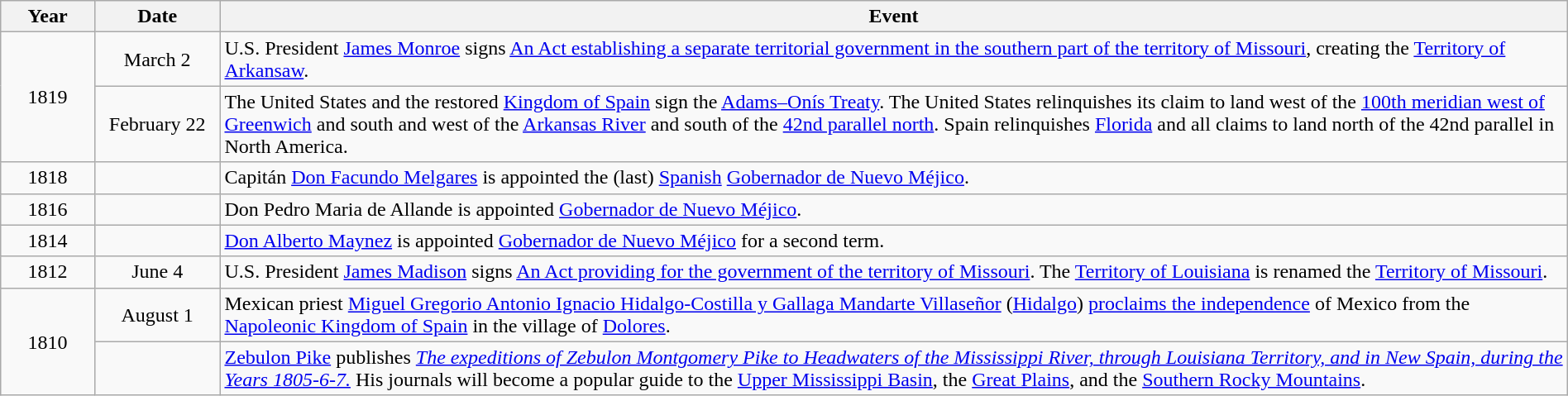<table class="wikitable" style="width:100%;">
<tr>
<th style="width:6%">Year</th>
<th style="width:8%">Date</th>
<th style="width:86%">Event</th>
</tr>
<tr>
<td align=center rowspan=2>1819</td>
<td align=center>March 2</td>
<td>U.S. President <a href='#'>James Monroe</a> signs <a href='#'>An Act establishing a separate territorial government in the southern part of the territory of Missouri</a>, creating the <a href='#'>Territory of Arkansaw</a>.</td>
</tr>
<tr>
<td align=center>February 22</td>
<td>The United States and the restored <a href='#'>Kingdom of Spain</a> sign the <a href='#'>Adams–Onís Treaty</a>.  The United States relinquishes its claim to land west of the <a href='#'>100th meridian west of Greenwich</a> and south and west of the <a href='#'>Arkansas River</a> and south of the <a href='#'>42nd parallel north</a>.  Spain relinquishes <a href='#'>Florida</a> and all claims to land north of the 42nd parallel in North America.</td>
</tr>
<tr>
<td align=center>1818</td>
<td align=center> </td>
<td>Capitán <a href='#'>Don Facundo Melgares</a> is appointed the (last) <a href='#'>Spanish</a> <a href='#'>Gobernador de Nuevo Méjico</a>.</td>
</tr>
<tr>
<td align=center>1816</td>
<td align=center> </td>
<td>Don Pedro Maria de Allande is appointed <a href='#'>Gobernador de Nuevo Méjico</a>.</td>
</tr>
<tr>
<td align=center>1814</td>
<td align=center> </td>
<td><a href='#'>Don Alberto Maynez</a> is appointed <a href='#'>Gobernador de Nuevo Méjico</a> for a second term.</td>
</tr>
<tr>
<td align=center rowspan=1>1812</td>
<td align=center>June 4</td>
<td>U.S. President <a href='#'>James Madison</a> signs <a href='#'>An Act providing for the government of the territory of Missouri</a>. The <a href='#'>Territory of Louisiana</a> is renamed the <a href='#'>Territory of Missouri</a>.</td>
</tr>
<tr>
<td align=center rowspan=2>1810</td>
<td align=center>August 1</td>
<td>Mexican priest <a href='#'>Miguel Gregorio Antonio Ignacio Hidalgo-Costilla y Gallaga Mandarte Villaseñor</a> (<a href='#'>Hidalgo</a>) <a href='#'>proclaims the independence</a> of Mexico from the <a href='#'>Napoleonic Kingdom of Spain</a> in the village of <a href='#'>Dolores</a>.</td>
</tr>
<tr>
<td align=center></td>
<td><a href='#'>Zebulon Pike</a> publishes <em><a href='#'>The expeditions of Zebulon Montgomery Pike to Headwaters of the Mississippi River, through Louisiana Territory, and in New Spain, during the Years 1805-6-7.</a></em>  His journals will become a popular guide to the <a href='#'>Upper Mississippi Basin</a>, the <a href='#'>Great Plains</a>, and the <a href='#'>Southern Rocky Mountains</a>.</td>
</tr>
</table>
